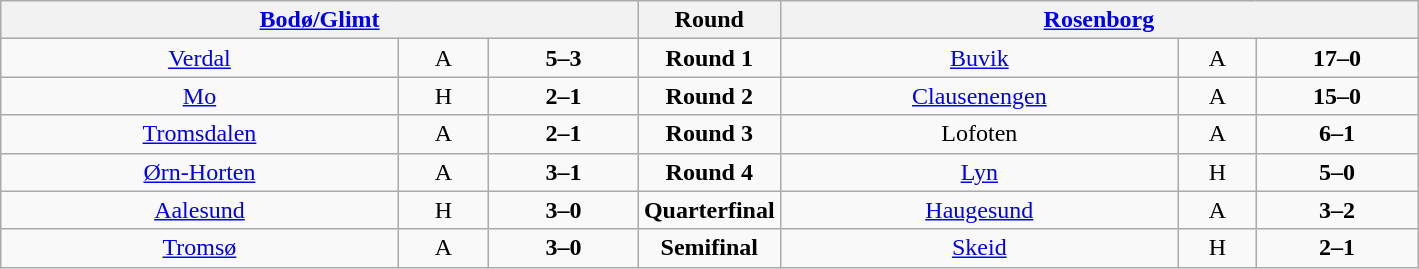<table border=1 class=wikitable style="text-align:center">
<tr valign=top>
<th width=45% colspan=3><a href='#'>Bodø/Glimt</a></th>
<th width=10%>Round</th>
<th width=45% colspan=3><a href='#'>Rosenborg</a></th>
</tr>
<tr valign=top>
<td><a href='#'>Verdal</a></td>
<td>A</td>
<td><strong>5–3</strong></td>
<td><strong>Round 1</strong></td>
<td><a href='#'>Buvik</a></td>
<td>A</td>
<td><strong>17–0</strong></td>
</tr>
<tr valign=top>
<td><a href='#'>Mo</a></td>
<td>H</td>
<td><strong>2–1</strong></td>
<td><strong>Round 2</strong></td>
<td><a href='#'>Clausenengen</a></td>
<td>A</td>
<td><strong>15–0</strong></td>
</tr>
<tr valign=top>
<td><a href='#'>Tromsdalen</a></td>
<td>A</td>
<td><strong>2–1</strong></td>
<td><strong>Round 3</strong></td>
<td>Lofoten</td>
<td>A</td>
<td><strong>6–1</strong></td>
</tr>
<tr valign=top>
<td><a href='#'>Ørn-Horten</a></td>
<td>A</td>
<td><strong>3–1</strong></td>
<td><strong>Round 4</strong></td>
<td><a href='#'>Lyn</a></td>
<td>H</td>
<td><strong>5–0</strong></td>
</tr>
<tr valign=top>
<td><a href='#'>Aalesund</a></td>
<td>H</td>
<td><strong>3–0</strong></td>
<td><strong>Quarterfinal</strong></td>
<td><a href='#'>Haugesund</a></td>
<td>A</td>
<td><strong>3–2</strong></td>
</tr>
<tr valign=top>
<td><a href='#'>Tromsø</a></td>
<td>A</td>
<td><strong>3–0</strong></td>
<td><strong>Semifinal</strong></td>
<td><a href='#'>Skeid</a></td>
<td>H</td>
<td><strong>2–1</strong></td>
</tr>
</table>
